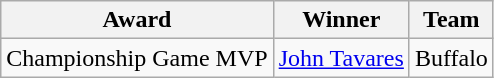<table class="wikitable">
<tr>
<th>Award</th>
<th>Winner</th>
<th>Team</th>
</tr>
<tr>
<td>Championship Game MVP</td>
<td><a href='#'>John Tavares</a></td>
<td>Buffalo</td>
</tr>
</table>
